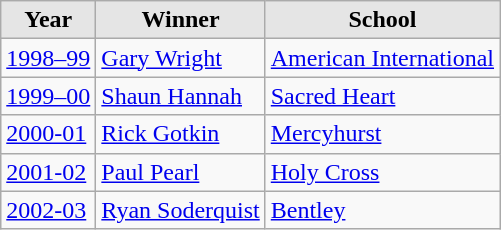<table class="wikitable sortable">
<tr>
<th style="background:#e5e5e5;">Year</th>
<th style="background:#e5e5e5;">Winner</th>
<th style="background:#e5e5e5;">School</th>
</tr>
<tr>
<td><a href='#'>1998–99</a></td>
<td><a href='#'>Gary Wright</a></td>
<td><a href='#'>American International</a></td>
</tr>
<tr>
<td><a href='#'>1999–00</a></td>
<td><a href='#'>Shaun Hannah</a></td>
<td><a href='#'>Sacred Heart</a></td>
</tr>
<tr>
<td><a href='#'>2000-01</a></td>
<td><a href='#'>Rick Gotkin</a></td>
<td><a href='#'>Mercyhurst</a></td>
</tr>
<tr>
<td><a href='#'>2001-02</a></td>
<td><a href='#'>Paul Pearl</a></td>
<td><a href='#'>Holy Cross</a></td>
</tr>
<tr>
<td><a href='#'>2002-03</a></td>
<td><a href='#'>Ryan Soderquist</a></td>
<td><a href='#'>Bentley</a></td>
</tr>
</table>
